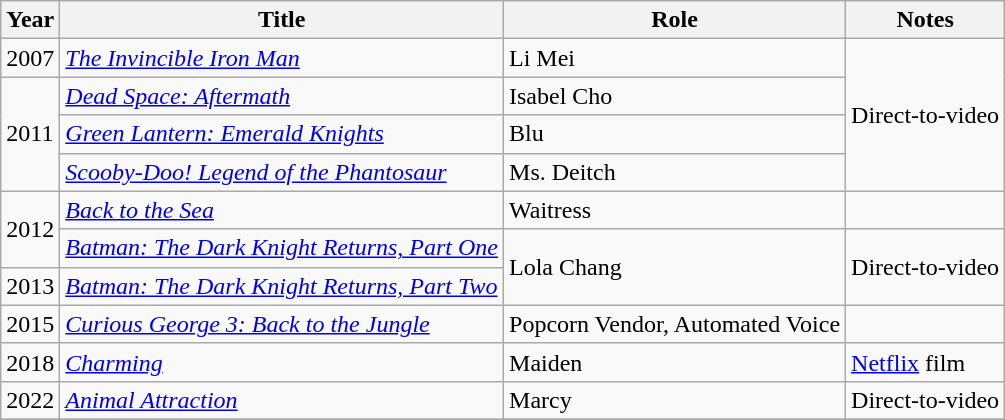<table class="wikitable sortable">
<tr>
<th>Year</th>
<th>Title</th>
<th>Role</th>
<th>Notes</th>
</tr>
<tr>
<td>2007</td>
<td><em><a href='#'>The Invincible Iron Man</a></em></td>
<td>Li Mei</td>
<td rowspan="4">Direct-to-video</td>
</tr>
<tr>
<td rowspan="3">2011</td>
<td><em><a href='#'>Dead Space: Aftermath</a></em></td>
<td>Isabel Cho</td>
</tr>
<tr>
<td><em><a href='#'>Green Lantern: Emerald Knights</a></em></td>
<td>Blu</td>
</tr>
<tr>
<td><em><a href='#'>Scooby-Doo! Legend of the Phantosaur</a></em></td>
<td>Ms. Deitch</td>
</tr>
<tr>
<td rowspan="2">2012</td>
<td><em><a href='#'>Back to the Sea</a></em></td>
<td>Waitress</td>
<td></td>
</tr>
<tr>
<td><em><a href='#'>Batman: The Dark Knight Returns, Part One</a></em></td>
<td rowspan="2">Lola Chang</td>
<td rowspan="2">Direct-to-video</td>
</tr>
<tr>
<td>2013</td>
<td><em><a href='#'>Batman: The Dark Knight Returns, Part Two</a></em></td>
</tr>
<tr>
<td>2015</td>
<td><em><a href='#'>Curious George 3: Back to the Jungle</a></em></td>
<td>Popcorn Vendor, Automated Voice</td>
<td></td>
</tr>
<tr>
<td>2018</td>
<td><em><a href='#'>Charming</a></em></td>
<td>Maiden</td>
<td><a href='#'>Netflix</a> film</td>
</tr>
<tr>
<td>2022</td>
<td><em><a href='#'>Animal Attraction</a></em></td>
<td>Marcy</td>
<td>Direct-to-video</td>
</tr>
<tr>
</tr>
</table>
